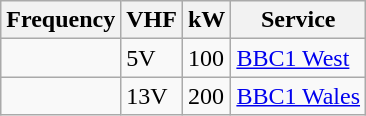<table class="wikitable sortable">
<tr>
<th>Frequency</th>
<th>VHF</th>
<th>kW</th>
<th>Service</th>
</tr>
<tr>
<td></td>
<td>5V</td>
<td>100</td>
<td><a href='#'>BBC1 West</a></td>
</tr>
<tr>
<td></td>
<td>13V</td>
<td>200</td>
<td><a href='#'>BBC1 Wales</a></td>
</tr>
</table>
